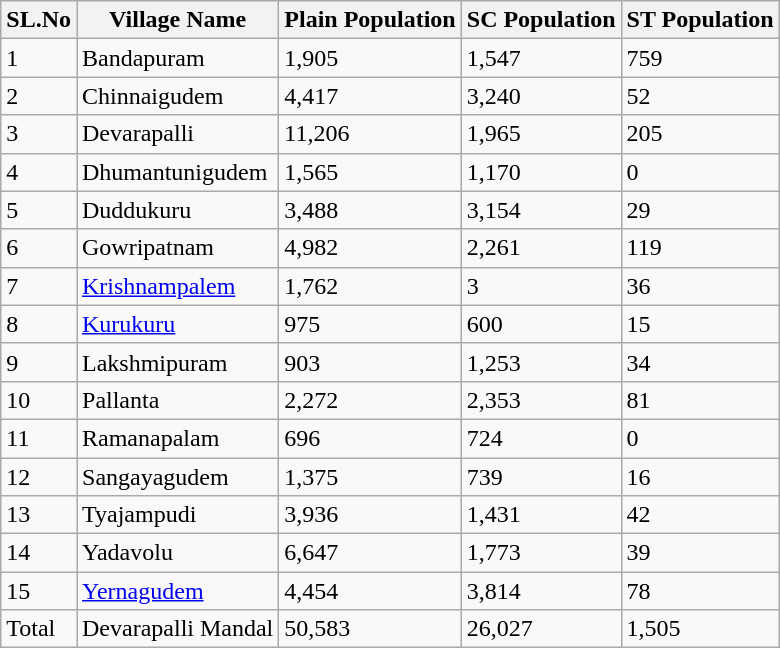<table class="wikitable">
<tr>
<th>SL.No</th>
<th>Village Name</th>
<th>Plain Population</th>
<th>SC Population</th>
<th>ST Population</th>
</tr>
<tr>
<td>1</td>
<td>Bandapuram</td>
<td>1,905</td>
<td>1,547</td>
<td>759</td>
</tr>
<tr>
<td>2</td>
<td>Chinnaigudem</td>
<td>4,417</td>
<td>3,240</td>
<td>52</td>
</tr>
<tr>
<td>3</td>
<td>Devarapalli</td>
<td>11,206</td>
<td>1,965</td>
<td>205</td>
</tr>
<tr>
<td>4</td>
<td>Dhumantunigudem</td>
<td>1,565</td>
<td>1,170</td>
<td>0</td>
</tr>
<tr>
<td>5</td>
<td>Duddukuru</td>
<td>3,488</td>
<td>3,154</td>
<td>29</td>
</tr>
<tr>
<td>6</td>
<td>Gowripatnam</td>
<td>4,982</td>
<td>2,261</td>
<td>119</td>
</tr>
<tr>
<td>7</td>
<td><a href='#'>Krishnampalem</a></td>
<td>1,762</td>
<td>3</td>
<td>36</td>
</tr>
<tr>
<td>8</td>
<td><a href='#'>Kurukuru</a></td>
<td>975</td>
<td>600</td>
<td>15</td>
</tr>
<tr>
<td>9</td>
<td>Lakshmipuram</td>
<td>903</td>
<td>1,253</td>
<td>34</td>
</tr>
<tr>
<td>10</td>
<td>Pallanta</td>
<td>2,272</td>
<td>2,353</td>
<td>81</td>
</tr>
<tr>
<td>11</td>
<td>Ramanapalam</td>
<td>696</td>
<td>724</td>
<td>0</td>
</tr>
<tr>
<td>12</td>
<td>Sangayagudem</td>
<td>1,375</td>
<td>739</td>
<td>16</td>
</tr>
<tr>
<td>13</td>
<td>Tyajampudi</td>
<td>3,936</td>
<td>1,431</td>
<td>42</td>
</tr>
<tr>
<td>14</td>
<td>Yadavolu</td>
<td>6,647</td>
<td>1,773</td>
<td>39</td>
</tr>
<tr>
<td>15</td>
<td><a href='#'>Yernagudem</a></td>
<td>4,454</td>
<td>3,814</td>
<td>78</td>
</tr>
<tr>
<td>Total</td>
<td>Devarapalli Mandal</td>
<td>50,583</td>
<td>26,027</td>
<td>1,505</td>
</tr>
</table>
